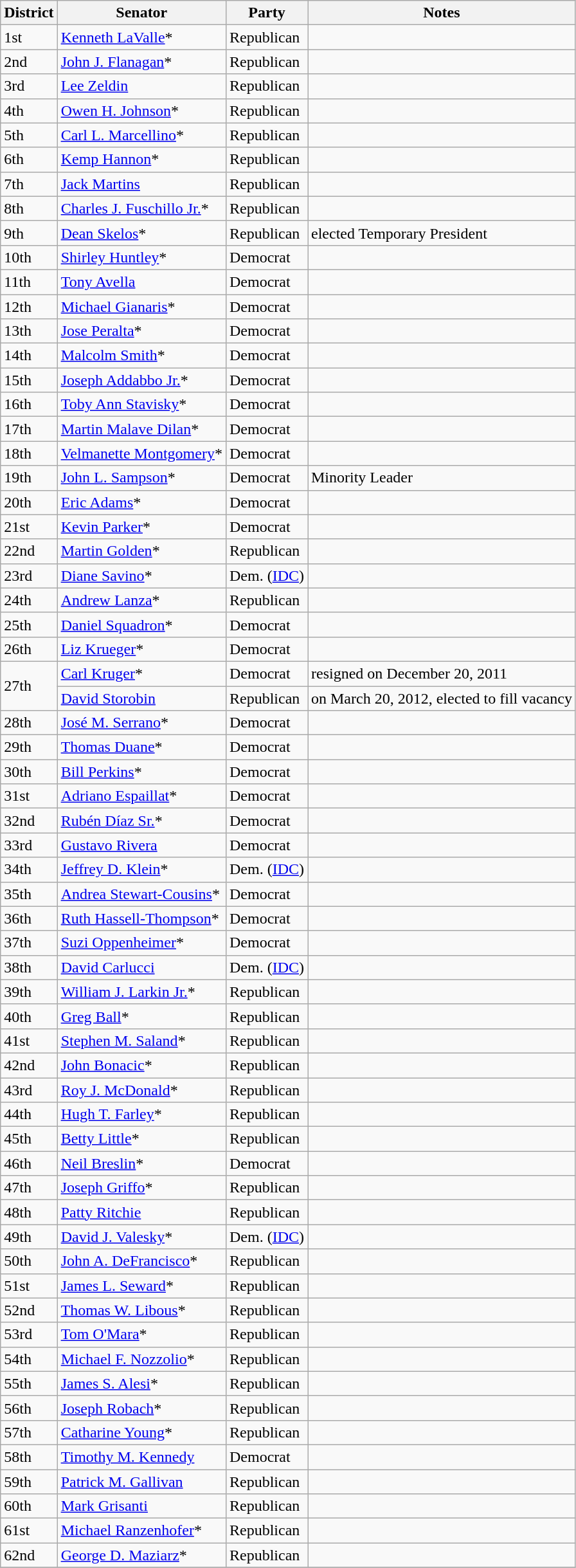<table class=wikitable>
<tr>
<th>District</th>
<th>Senator</th>
<th>Party</th>
<th>Notes</th>
</tr>
<tr>
<td>1st</td>
<td><a href='#'>Kenneth LaValle</a>*</td>
<td>Republican</td>
<td></td>
</tr>
<tr>
<td>2nd</td>
<td><a href='#'>John J. Flanagan</a>*</td>
<td>Republican</td>
<td></td>
</tr>
<tr>
<td>3rd</td>
<td><a href='#'>Lee Zeldin</a></td>
<td>Republican</td>
<td></td>
</tr>
<tr>
<td>4th</td>
<td><a href='#'>Owen H. Johnson</a>*</td>
<td>Republican</td>
<td></td>
</tr>
<tr>
<td>5th</td>
<td><a href='#'>Carl L. Marcellino</a>*</td>
<td>Republican</td>
<td></td>
</tr>
<tr>
<td>6th</td>
<td><a href='#'>Kemp Hannon</a>*</td>
<td>Republican</td>
<td></td>
</tr>
<tr>
<td>7th</td>
<td><a href='#'>Jack Martins</a></td>
<td>Republican</td>
<td></td>
</tr>
<tr>
<td>8th</td>
<td><a href='#'>Charles J. Fuschillo Jr.</a>*</td>
<td>Republican</td>
<td></td>
</tr>
<tr>
<td>9th</td>
<td><a href='#'>Dean Skelos</a>*</td>
<td>Republican</td>
<td>elected Temporary President</td>
</tr>
<tr>
<td>10th</td>
<td><a href='#'>Shirley Huntley</a>*</td>
<td>Democrat</td>
<td></td>
</tr>
<tr>
<td>11th</td>
<td><a href='#'>Tony Avella</a></td>
<td>Democrat</td>
<td></td>
</tr>
<tr>
<td>12th</td>
<td><a href='#'>Michael Gianaris</a>*</td>
<td>Democrat</td>
<td></td>
</tr>
<tr>
<td>13th</td>
<td><a href='#'>Jose Peralta</a>*</td>
<td>Democrat</td>
<td></td>
</tr>
<tr>
<td>14th</td>
<td><a href='#'>Malcolm Smith</a>*</td>
<td>Democrat</td>
<td></td>
</tr>
<tr>
<td>15th</td>
<td><a href='#'>Joseph Addabbo Jr.</a>*</td>
<td>Democrat</td>
<td></td>
</tr>
<tr>
<td>16th</td>
<td><a href='#'>Toby Ann Stavisky</a>*</td>
<td>Democrat</td>
<td></td>
</tr>
<tr>
<td>17th</td>
<td><a href='#'>Martin Malave Dilan</a>*</td>
<td>Democrat</td>
<td></td>
</tr>
<tr>
<td>18th</td>
<td><a href='#'>Velmanette Montgomery</a>*</td>
<td>Democrat</td>
<td></td>
</tr>
<tr>
<td>19th</td>
<td><a href='#'>John L. Sampson</a>*</td>
<td>Democrat</td>
<td>Minority Leader</td>
</tr>
<tr>
<td>20th</td>
<td><a href='#'>Eric Adams</a>*</td>
<td>Democrat</td>
<td></td>
</tr>
<tr>
<td>21st</td>
<td><a href='#'>Kevin Parker</a>*</td>
<td>Democrat</td>
<td></td>
</tr>
<tr>
<td>22nd</td>
<td><a href='#'>Martin Golden</a>*</td>
<td>Republican</td>
<td></td>
</tr>
<tr>
<td>23rd</td>
<td><a href='#'>Diane Savino</a>*</td>
<td>Dem. (<a href='#'>IDC</a>)</td>
<td></td>
</tr>
<tr>
<td>24th</td>
<td><a href='#'>Andrew Lanza</a>*</td>
<td>Republican</td>
<td></td>
</tr>
<tr>
<td>25th</td>
<td><a href='#'>Daniel Squadron</a>*</td>
<td>Democrat</td>
<td></td>
</tr>
<tr>
<td>26th</td>
<td><a href='#'>Liz Krueger</a>*</td>
<td>Democrat</td>
<td></td>
</tr>
<tr>
<td rowspan="2">27th</td>
<td><a href='#'>Carl Kruger</a>*</td>
<td>Democrat</td>
<td>resigned on December 20, 2011</td>
</tr>
<tr>
<td><a href='#'>David Storobin</a></td>
<td>Republican</td>
<td>on March 20, 2012, elected to fill vacancy</td>
</tr>
<tr>
<td>28th</td>
<td><a href='#'>José M. Serrano</a>*</td>
<td>Democrat</td>
<td></td>
</tr>
<tr>
<td>29th</td>
<td><a href='#'>Thomas Duane</a>*</td>
<td>Democrat</td>
<td></td>
</tr>
<tr>
<td>30th</td>
<td><a href='#'>Bill Perkins</a>*</td>
<td>Democrat</td>
<td></td>
</tr>
<tr>
<td>31st</td>
<td><a href='#'>Adriano Espaillat</a>*</td>
<td>Democrat</td>
<td></td>
</tr>
<tr>
<td>32nd</td>
<td><a href='#'>Rubén Díaz Sr.</a>*</td>
<td>Democrat</td>
<td></td>
</tr>
<tr>
<td>33rd</td>
<td><a href='#'>Gustavo Rivera</a></td>
<td>Democrat</td>
<td></td>
</tr>
<tr>
<td>34th</td>
<td><a href='#'>Jeffrey D. Klein</a>*</td>
<td>Dem. (<a href='#'>IDC</a>)</td>
<td></td>
</tr>
<tr>
<td>35th</td>
<td><a href='#'>Andrea Stewart-Cousins</a>*</td>
<td>Democrat</td>
<td></td>
</tr>
<tr>
<td>36th</td>
<td><a href='#'>Ruth Hassell-Thompson</a>*</td>
<td>Democrat</td>
<td></td>
</tr>
<tr>
<td>37th</td>
<td><a href='#'>Suzi Oppenheimer</a>*</td>
<td>Democrat</td>
<td></td>
</tr>
<tr>
<td>38th</td>
<td><a href='#'>David Carlucci</a></td>
<td>Dem. (<a href='#'>IDC</a>)</td>
<td></td>
</tr>
<tr>
<td>39th</td>
<td><a href='#'>William J. Larkin Jr.</a>*</td>
<td>Republican</td>
<td></td>
</tr>
<tr>
<td>40th</td>
<td><a href='#'>Greg Ball</a>*</td>
<td>Republican</td>
<td></td>
</tr>
<tr>
<td>41st</td>
<td><a href='#'>Stephen M. Saland</a>*</td>
<td>Republican</td>
<td></td>
</tr>
<tr>
<td>42nd</td>
<td><a href='#'>John Bonacic</a>*</td>
<td>Republican</td>
<td></td>
</tr>
<tr>
<td>43rd</td>
<td><a href='#'>Roy J. McDonald</a>*</td>
<td>Republican</td>
<td></td>
</tr>
<tr>
<td>44th</td>
<td><a href='#'>Hugh T. Farley</a>*</td>
<td>Republican</td>
<td></td>
</tr>
<tr>
<td>45th</td>
<td><a href='#'>Betty Little</a>*</td>
<td>Republican</td>
<td></td>
</tr>
<tr>
<td>46th</td>
<td><a href='#'>Neil Breslin</a>*</td>
<td>Democrat</td>
<td></td>
</tr>
<tr>
<td>47th</td>
<td><a href='#'>Joseph Griffo</a>*</td>
<td>Republican</td>
<td></td>
</tr>
<tr>
<td>48th</td>
<td><a href='#'>Patty Ritchie</a></td>
<td>Republican</td>
<td></td>
</tr>
<tr>
<td>49th</td>
<td><a href='#'>David J. Valesky</a>*</td>
<td>Dem. (<a href='#'>IDC</a>)</td>
<td></td>
</tr>
<tr>
<td>50th</td>
<td><a href='#'>John A. DeFrancisco</a>*</td>
<td>Republican</td>
<td></td>
</tr>
<tr>
<td>51st</td>
<td><a href='#'>James L. Seward</a>*</td>
<td>Republican</td>
<td></td>
</tr>
<tr>
<td>52nd</td>
<td><a href='#'>Thomas W. Libous</a>*</td>
<td>Republican</td>
<td></td>
</tr>
<tr>
<td>53rd</td>
<td><a href='#'>Tom O'Mara</a>*</td>
<td>Republican</td>
<td></td>
</tr>
<tr>
<td>54th</td>
<td><a href='#'>Michael F. Nozzolio</a>*</td>
<td>Republican</td>
<td></td>
</tr>
<tr>
<td>55th</td>
<td><a href='#'>James S. Alesi</a>*</td>
<td>Republican</td>
<td></td>
</tr>
<tr>
<td>56th</td>
<td><a href='#'>Joseph Robach</a>*</td>
<td>Republican</td>
<td></td>
</tr>
<tr>
<td>57th</td>
<td><a href='#'>Catharine Young</a>*</td>
<td>Republican</td>
<td></td>
</tr>
<tr>
<td>58th</td>
<td><a href='#'>Timothy M. Kennedy</a></td>
<td>Democrat</td>
<td></td>
</tr>
<tr>
<td>59th</td>
<td><a href='#'>Patrick M. Gallivan</a></td>
<td>Republican</td>
<td></td>
</tr>
<tr>
<td>60th</td>
<td><a href='#'>Mark Grisanti</a></td>
<td>Republican</td>
<td></td>
</tr>
<tr>
<td>61st</td>
<td><a href='#'>Michael Ranzenhofer</a>*</td>
<td>Republican</td>
<td></td>
</tr>
<tr>
<td>62nd</td>
<td><a href='#'>George D. Maziarz</a>*</td>
<td>Republican</td>
<td></td>
</tr>
<tr>
</tr>
</table>
